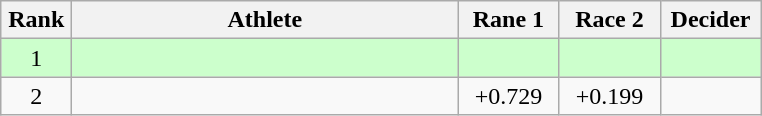<table class=wikitable style="text-align:center">
<tr>
<th width=40>Rank</th>
<th width=250>Athlete</th>
<th width=60>Rane 1</th>
<th width=60>Race 2</th>
<th width=60>Decider</th>
</tr>
<tr bgcolor="ccffcc">
<td>1</td>
<td align=left></td>
<td></td>
<td></td>
<td></td>
</tr>
<tr>
<td>2</td>
<td align=left></td>
<td>+0.729</td>
<td>+0.199</td>
<td></td>
</tr>
</table>
